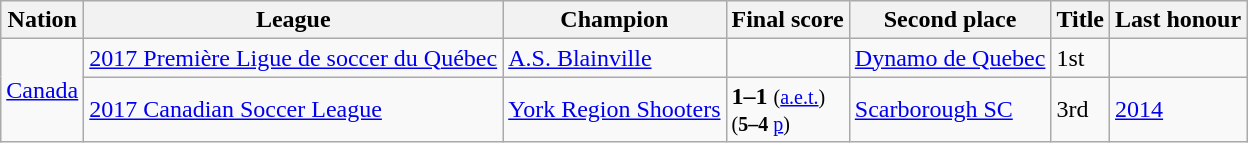<table class="wikitable sortable">
<tr>
<th>Nation</th>
<th>League</th>
<th>Champion</th>
<th>Final score</th>
<th>Second place</th>
<th data-sort-type="number">Title</th>
<th>Last honour</th>
</tr>
<tr>
<td rowspan="2"> <a href='#'>Canada</a></td>
<td><a href='#'>2017 Première Ligue de soccer du Québec</a></td>
<td><a href='#'>A.S. Blainville</a></td>
<td></td>
<td><a href='#'>Dynamo de Quebec</a></td>
<td>1st</td>
<td></td>
</tr>
<tr>
<td><a href='#'>2017 Canadian Soccer League</a></td>
<td><a href='#'>York Region Shooters</a></td>
<td><strong>1–1</strong> <small>(<a href='#'>a.e.t.</a>)</small><br><small>(<strong>5–4</strong> <a href='#'>p</a>)</small></td>
<td><a href='#'>Scarborough SC</a></td>
<td>3rd</td>
<td><a href='#'>2014</a></td>
</tr>
</table>
